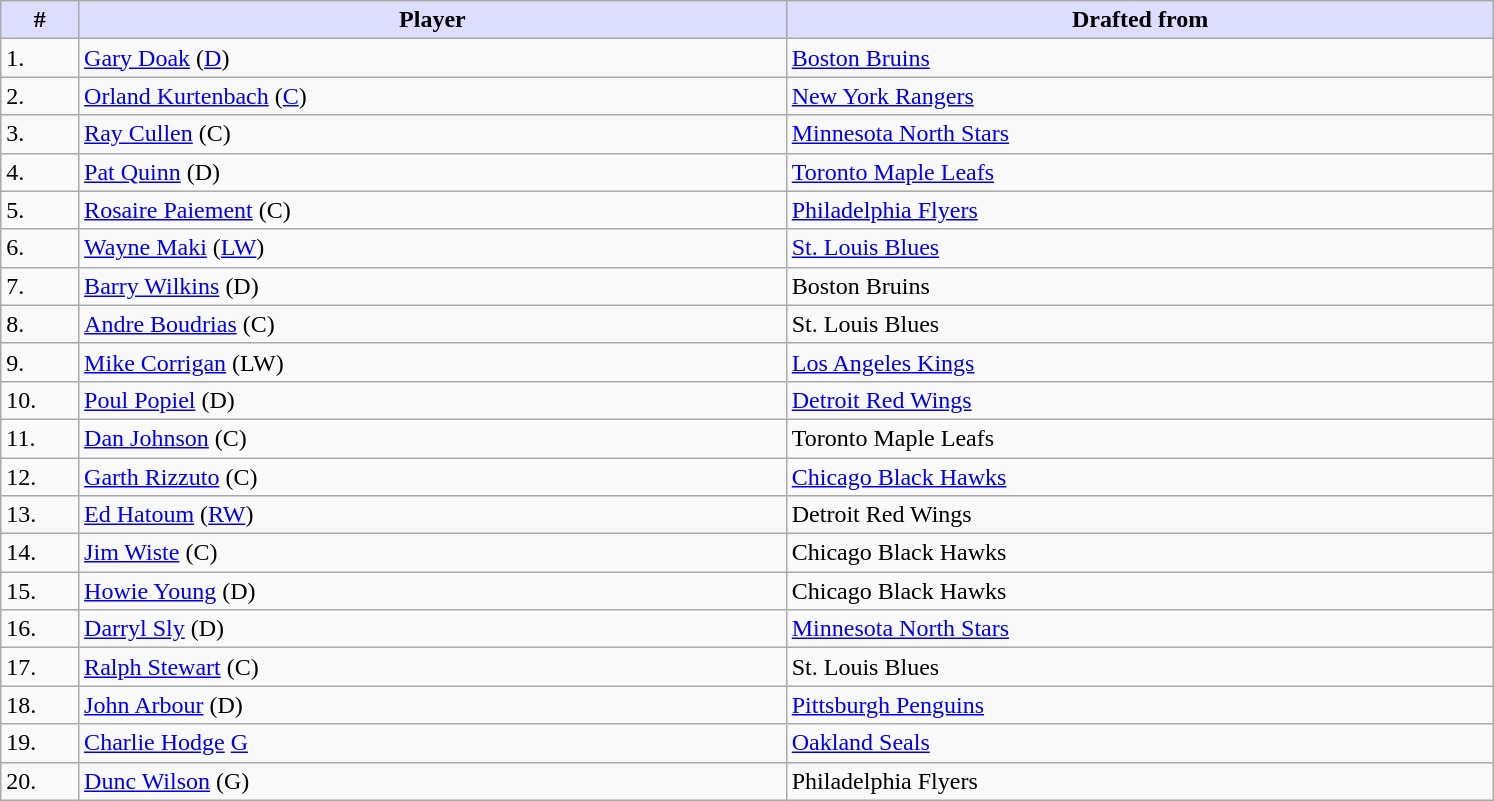<table class="wikitable">
<tr>
<th style="background:#ddf; width:2.75%;">#</th>
<th style="background:#ddf; width:25.0%;">Player</th>
<th style="background:#ddf; width:25.0%;">Drafted from</th>
</tr>
<tr>
<td>1.</td>
<td><a href='#'>Gary Doak</a> (<a href='#'>D</a>)</td>
<td><a href='#'>Boston Bruins</a></td>
</tr>
<tr>
<td>2.</td>
<td><a href='#'>Orland Kurtenbach</a> (<a href='#'>C</a>)</td>
<td><a href='#'>New York Rangers</a></td>
</tr>
<tr>
<td>3.</td>
<td><a href='#'>Ray Cullen</a> (C)</td>
<td><a href='#'>Minnesota North Stars</a></td>
</tr>
<tr>
<td>4.</td>
<td><a href='#'>Pat Quinn</a> (D)</td>
<td><a href='#'>Toronto Maple Leafs</a></td>
</tr>
<tr>
<td>5.</td>
<td><a href='#'>Rosaire Paiement</a> (C)</td>
<td><a href='#'>Philadelphia Flyers</a></td>
</tr>
<tr>
<td>6.</td>
<td><a href='#'>Wayne Maki</a> (<a href='#'>LW</a>)</td>
<td><a href='#'>St. Louis Blues</a></td>
</tr>
<tr>
<td>7.</td>
<td><a href='#'>Barry Wilkins</a> (D)</td>
<td>Boston Bruins</td>
</tr>
<tr>
<td>8.</td>
<td><a href='#'>Andre Boudrias</a> (C)</td>
<td>St. Louis Blues</td>
</tr>
<tr>
<td>9.</td>
<td><a href='#'>Mike Corrigan</a> (LW)</td>
<td><a href='#'>Los Angeles Kings</a></td>
</tr>
<tr>
<td>10.</td>
<td><a href='#'>Poul Popiel</a> (D)</td>
<td><a href='#'>Detroit Red Wings</a></td>
</tr>
<tr>
<td>11.</td>
<td><a href='#'>Dan Johnson</a> (C)</td>
<td>Toronto Maple Leafs</td>
</tr>
<tr>
<td>12.</td>
<td><a href='#'>Garth Rizzuto</a> (C)</td>
<td><a href='#'>Chicago Black Hawks</a></td>
</tr>
<tr>
<td>13.</td>
<td><a href='#'>Ed Hatoum</a> (<a href='#'>RW</a>)</td>
<td>Detroit Red Wings</td>
</tr>
<tr>
<td>14.</td>
<td><a href='#'>Jim Wiste</a> (C)</td>
<td>Chicago Black Hawks</td>
</tr>
<tr>
<td>15.</td>
<td><a href='#'>Howie Young</a> (D)</td>
<td>Chicago Black Hawks</td>
</tr>
<tr>
<td>16.</td>
<td><a href='#'>Darryl Sly</a> (D)</td>
<td><a href='#'>Minnesota North Stars</a></td>
</tr>
<tr>
<td>17.</td>
<td><a href='#'>Ralph Stewart</a> (C)</td>
<td>St. Louis Blues</td>
</tr>
<tr>
<td>18.</td>
<td><a href='#'>John Arbour</a> (D)</td>
<td><a href='#'>Pittsburgh Penguins</a></td>
</tr>
<tr>
<td>19.</td>
<td><a href='#'>Charlie Hodge</a> <a href='#'>G</a></td>
<td><a href='#'>Oakland Seals</a></td>
</tr>
<tr>
<td>20.</td>
<td><a href='#'>Dunc Wilson</a> (G)</td>
<td>Philadelphia Flyers</td>
</tr>
</table>
